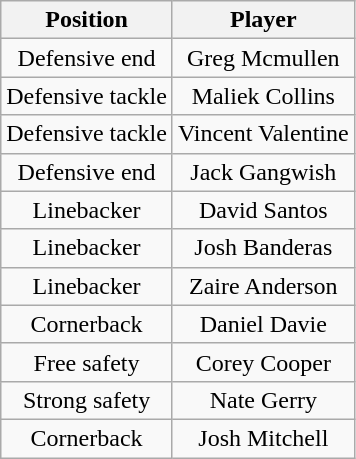<table class="wikitable" style="text-align: center;">
<tr>
<th>Position</th>
<th>Player</th>
</tr>
<tr>
<td>Defensive end</td>
<td>Greg Mcmullen</td>
</tr>
<tr>
<td>Defensive tackle</td>
<td>Maliek Collins</td>
</tr>
<tr>
<td>Defensive tackle</td>
<td>Vincent Valentine</td>
</tr>
<tr>
<td>Defensive end</td>
<td>Jack Gangwish</td>
</tr>
<tr>
<td>Linebacker</td>
<td>David Santos</td>
</tr>
<tr>
<td>Linebacker</td>
<td>Josh Banderas</td>
</tr>
<tr>
<td>Linebacker</td>
<td>Zaire Anderson</td>
</tr>
<tr>
<td>Cornerback</td>
<td>Daniel Davie</td>
</tr>
<tr>
<td>Free safety</td>
<td>Corey Cooper</td>
</tr>
<tr>
<td>Strong safety</td>
<td>Nate Gerry</td>
</tr>
<tr>
<td>Cornerback</td>
<td>Josh Mitchell</td>
</tr>
</table>
